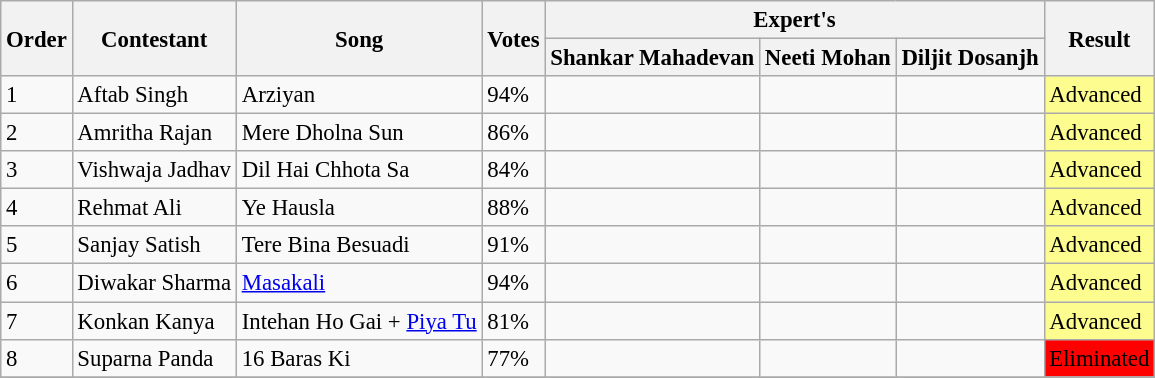<table class="wikitable sortable mw-collapsible" style="font-size: 95%;">
<tr>
<th rowspan="2">Order</th>
<th rowspan="2">Contestant</th>
<th rowspan="2">Song</th>
<th rowspan="2">Votes</th>
<th colspan="3">Expert's</th>
<th rowspan="2">Result</th>
</tr>
<tr>
<th>Shankar Mahadevan</th>
<th>Neeti Mohan</th>
<th>Diljit Dosanjh</th>
</tr>
<tr>
<td>1</td>
<td>Aftab Singh</td>
<td>Arziyan</td>
<td>94%</td>
<td></td>
<td></td>
<td></td>
<td bgcolor="#fdfc8f">Advanced</td>
</tr>
<tr>
<td>2</td>
<td>Amritha Rajan</td>
<td>Mere Dholna Sun</td>
<td>86%</td>
<td></td>
<td></td>
<td></td>
<td bgcolor="#fdfc8f">Advanced</td>
</tr>
<tr>
<td>3</td>
<td>Vishwaja Jadhav</td>
<td>Dil Hai Chhota Sa</td>
<td>84%</td>
<td></td>
<td></td>
<td></td>
<td bgcolor="#fdfc8f">Advanced</td>
</tr>
<tr>
<td>4</td>
<td>Rehmat Ali</td>
<td>Ye Hausla</td>
<td>88%</td>
<td></td>
<td></td>
<td></td>
<td bgcolor="#fdfc8f">Advanced</td>
</tr>
<tr>
<td>5</td>
<td>Sanjay Satish</td>
<td>Tere Bina Besuadi</td>
<td>91%</td>
<td></td>
<td></td>
<td></td>
<td bgcolor="#fdfc8f">Advanced</td>
</tr>
<tr>
<td>6</td>
<td>Diwakar Sharma</td>
<td><a href='#'>Masakali</a></td>
<td>94%</td>
<td></td>
<td></td>
<td></td>
<td bgcolor="#fdfc8f">Advanced</td>
</tr>
<tr>
<td>7</td>
<td>Konkan Kanya</td>
<td>Intehan Ho Gai + <a href='#'>Piya Tu</a></td>
<td>81%</td>
<td></td>
<td></td>
<td></td>
<td bgcolor="#fdfc8f">Advanced</td>
</tr>
<tr>
<td>8</td>
<td>Suparna Panda</td>
<td>16 Baras Ki</td>
<td>77%</td>
<td></td>
<td></td>
<td></td>
<td bgcolor="red">Eliminated</td>
</tr>
<tr>
</tr>
</table>
